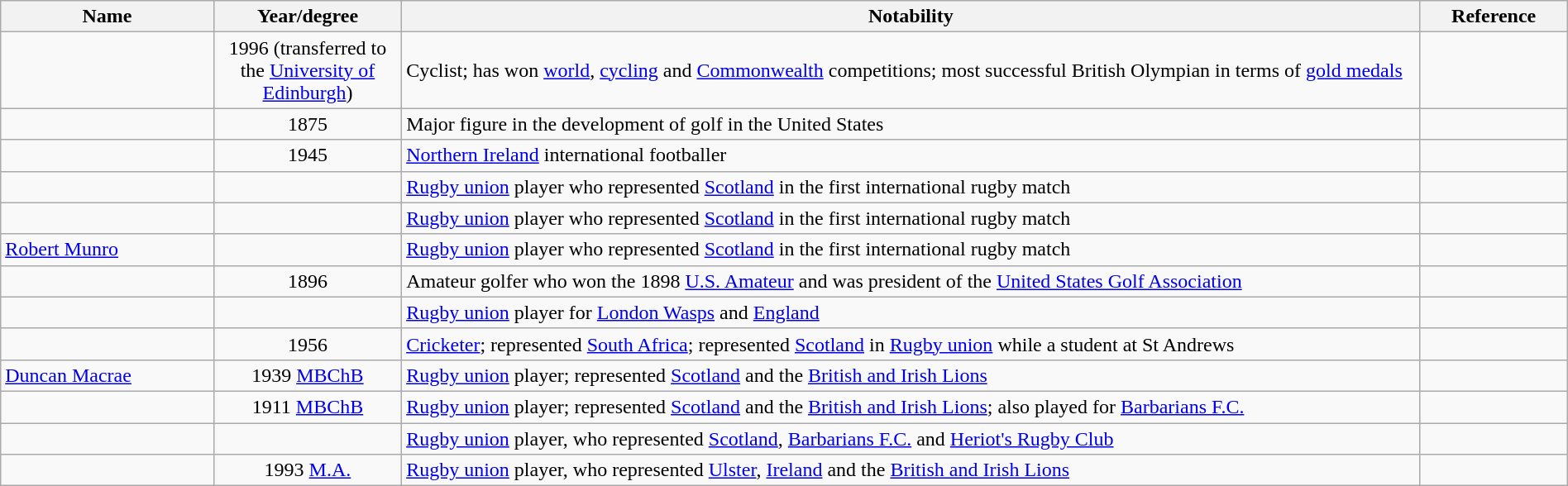<table class="wikitable sortable" style="width:100%">
<tr>
<th style="width:*;">Name</th>
<th style="width:12%;">Year/degree</th>
<th style="width:65%;" class="unsortable">Notability</th>
<th style="width:*;" class="unsortable">Reference</th>
</tr>
<tr>
<td></td>
<td style="text-align:center;">1996 (transferred to the <a href='#'>University of Edinburgh</a>)</td>
<td>Cyclist; has won <a href='#'>world</a>, <a href='#'>cycling</a> and <a href='#'>Commonwealth</a> competitions; most successful British Olympian in terms of <a href='#'>gold medals</a></td>
<td style="text-align:center;"></td>
</tr>
<tr>
<td></td>
<td style="text-align:center;">1875</td>
<td>Major figure in the development of golf in the United States</td>
<td style="text-align:center;"></td>
</tr>
<tr>
<td></td>
<td style="text-align:center;">1945</td>
<td><a href='#'>Northern Ireland</a> international footballer</td>
<td style="text-align:center;"></td>
</tr>
<tr>
<td></td>
<td style="text-align:center;"></td>
<td><a href='#'>Rugby union</a> player who represented <a href='#'>Scotland</a> in the first international rugby match</td>
<td style="text-align:center;"></td>
</tr>
<tr>
<td></td>
<td style="text-align:center;"></td>
<td><a href='#'>Rugby union</a> player who represented <a href='#'>Scotland</a> in the first international rugby match</td>
<td style="text-align:center;"></td>
</tr>
<tr>
<td><a href='#'>Robert Munro</a></td>
<td style="text-align:center;"></td>
<td><a href='#'>Rugby union</a> player who represented <a href='#'>Scotland</a> in the first international rugby match</td>
<td style="text-align:center;"></td>
</tr>
<tr>
<td></td>
<td style="text-align:center;">1896</td>
<td>Amateur golfer who won the 1898 <a href='#'>U.S. Amateur</a> and was president of the <a href='#'>United States Golf Association</a></td>
<td style="text-align:center;"></td>
</tr>
<tr>
<td></td>
<td style="text-align:center;"></td>
<td><a href='#'>Rugby union</a> player for <a href='#'>London Wasps</a> and <a href='#'>England</a></td>
<td style="text-align:center;"></td>
</tr>
<tr>
<td></td>
<td style="text-align:center;">1956</td>
<td><a href='#'>Cricketer</a>; represented <a href='#'>South Africa</a>; represented <a href='#'>Scotland</a> in <a href='#'>Rugby union</a> while a student at St Andrews</td>
<td style="text-align:center;"></td>
</tr>
<tr>
<td><a href='#'>Duncan Macrae</a></td>
<td style="text-align:center;">1939 <a href='#'>MBChB</a></td>
<td><a href='#'>Rugby union</a> player; represented <a href='#'>Scotland</a> and the <a href='#'>British and Irish Lions</a></td>
<td style="text-align:center;"></td>
</tr>
<tr>
<td></td>
<td style="text-align:center;">1911 <a href='#'>MBChB</a></td>
<td><a href='#'>Rugby union</a> player; represented <a href='#'>Scotland</a> and the <a href='#'>British and Irish Lions</a>; also played for <a href='#'>Barbarians F.C.</a></td>
<td style="text-align:center;"></td>
</tr>
<tr>
<td></td>
<td style="text-align:center;"></td>
<td><a href='#'>Rugby union</a> player, who represented <a href='#'>Scotland</a>, <a href='#'>Barbarians F.C.</a> and <a href='#'>Heriot's Rugby Club</a></td>
<td style="text-align:center;"></td>
</tr>
<tr>
<td></td>
<td style="text-align:center;">1993 <a href='#'>M.A.</a></td>
<td><a href='#'>Rugby union</a> player, who represented <a href='#'>Ulster</a>, <a href='#'>Ireland</a> and the <a href='#'>British and Irish Lions</a></td>
<td style="text-align:center;"></td>
</tr>
</table>
